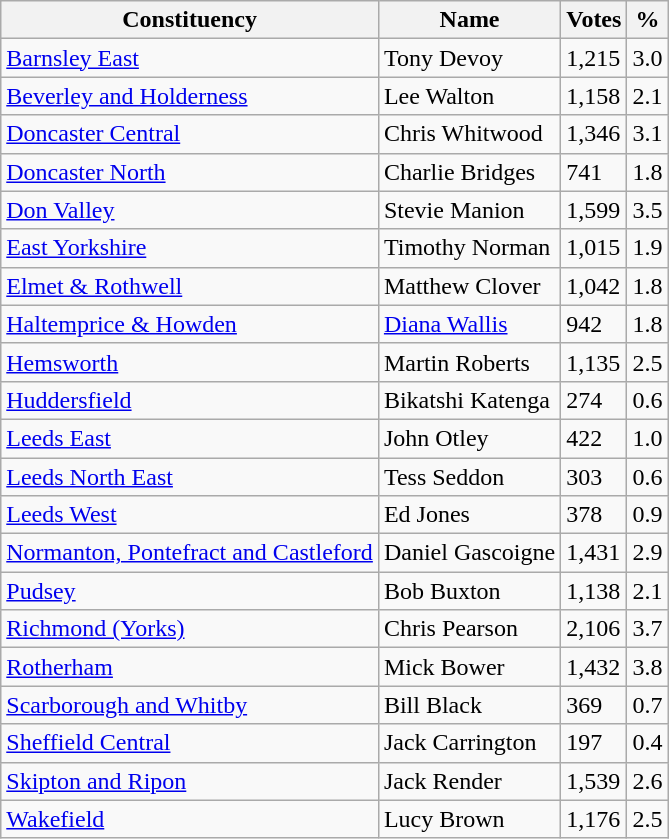<table class="wikitable sortable">
<tr>
<th>Constituency</th>
<th>Name</th>
<th>Votes</th>
<th>%</th>
</tr>
<tr>
<td><a href='#'>Barnsley East</a></td>
<td>Tony Devoy</td>
<td>1,215</td>
<td>3.0</td>
</tr>
<tr>
<td><a href='#'>Beverley and Holderness</a></td>
<td>Lee Walton</td>
<td>1,158</td>
<td>2.1</td>
</tr>
<tr>
<td><a href='#'>Doncaster Central</a></td>
<td>Chris Whitwood</td>
<td>1,346</td>
<td>3.1</td>
</tr>
<tr>
<td><a href='#'>Doncaster North</a></td>
<td>Charlie Bridges</td>
<td>741</td>
<td>1.8</td>
</tr>
<tr>
<td><a href='#'>Don Valley</a></td>
<td>Stevie Manion</td>
<td>1,599</td>
<td>3.5</td>
</tr>
<tr>
<td><a href='#'>East Yorkshire</a></td>
<td>Timothy Norman</td>
<td>1,015</td>
<td>1.9</td>
</tr>
<tr>
<td><a href='#'>Elmet & Rothwell</a></td>
<td>Matthew Clover</td>
<td>1,042</td>
<td>1.8</td>
</tr>
<tr>
<td><a href='#'>Haltemprice & Howden</a></td>
<td><a href='#'>Diana Wallis</a></td>
<td>942</td>
<td>1.8</td>
</tr>
<tr>
<td><a href='#'>Hemsworth</a></td>
<td>Martin Roberts</td>
<td>1,135</td>
<td>2.5</td>
</tr>
<tr>
<td><a href='#'>Huddersfield</a></td>
<td>Bikatshi Katenga</td>
<td>274</td>
<td>0.6</td>
</tr>
<tr>
<td><a href='#'>Leeds East</a></td>
<td>John Otley</td>
<td>422</td>
<td>1.0 </td>
</tr>
<tr>
<td><a href='#'>Leeds North East</a></td>
<td>Tess Seddon</td>
<td>303</td>
<td>0.6</td>
</tr>
<tr>
<td><a href='#'>Leeds West</a></td>
<td>Ed Jones</td>
<td>378</td>
<td>0.9</td>
</tr>
<tr>
<td><a href='#'>Normanton, Pontefract and Castleford</a></td>
<td>Daniel Gascoigne</td>
<td>1,431</td>
<td>2.9</td>
</tr>
<tr>
<td><a href='#'>Pudsey</a></td>
<td>Bob Buxton</td>
<td>1,138</td>
<td>2.1</td>
</tr>
<tr>
<td><a href='#'>Richmond (Yorks)</a></td>
<td>Chris Pearson</td>
<td>2,106</td>
<td>3.7</td>
</tr>
<tr>
<td><a href='#'>Rotherham</a></td>
<td>Mick Bower</td>
<td>1,432</td>
<td>3.8</td>
</tr>
<tr>
<td><a href='#'>Scarborough and Whitby</a></td>
<td>Bill Black</td>
<td>369</td>
<td>0.7</td>
</tr>
<tr>
<td><a href='#'>Sheffield Central</a></td>
<td>Jack Carrington</td>
<td>197</td>
<td>0.4</td>
</tr>
<tr>
<td><a href='#'>Skipton and Ripon</a></td>
<td>Jack Render</td>
<td>1,539</td>
<td>2.6</td>
</tr>
<tr>
<td><a href='#'>Wakefield</a></td>
<td>Lucy Brown</td>
<td>1,176</td>
<td>2.5</td>
</tr>
</table>
